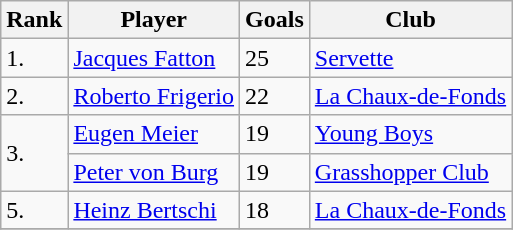<table class="wikitable sortable">
<tr>
<th>Rank</th>
<th>Player</th>
<th>Goals</th>
<th>Club</th>
</tr>
<tr>
<td>1.</td>
<td><a href='#'>Jacques Fatton</a></td>
<td>25</td>
<td><a href='#'>Servette</a></td>
</tr>
<tr>
<td>2.</td>
<td><a href='#'>Roberto Frigerio</a></td>
<td>22</td>
<td><a href='#'>La Chaux-de-Fonds</a></td>
</tr>
<tr>
<td rowspan=2>3.</td>
<td><a href='#'>Eugen Meier</a></td>
<td>19</td>
<td><a href='#'>Young Boys</a></td>
</tr>
<tr>
<td><a href='#'>Peter von Burg</a></td>
<td>19</td>
<td><a href='#'>Grasshopper Club</a></td>
</tr>
<tr>
<td>5.</td>
<td><a href='#'>Heinz Bertschi</a></td>
<td>18</td>
<td><a href='#'>La Chaux-de-Fonds</a></td>
</tr>
<tr>
</tr>
</table>
